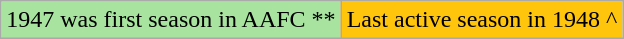<table class="wikitable">
<tr>
<td style="background-color:#A8E4A0;">1947 was first season in AAFC **</td>
<td style="background-color:#FFC40C;">Last active season in 1948 ^</td>
</tr>
</table>
